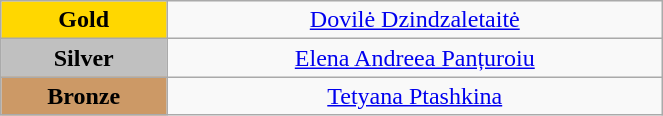<table class="wikitable" style="text-align:center; " width="35%">
<tr>
<td bgcolor="gold"><strong>Gold</strong></td>
<td><a href='#'>Dovilė Dzindzaletaitė</a><br>  <small><em></em></small></td>
</tr>
<tr>
<td bgcolor="silver"><strong>Silver</strong></td>
<td><a href='#'>Elena Andreea Panțuroiu</a><br>  <small><em></em></small></td>
</tr>
<tr>
<td bgcolor="CC9966"><strong>Bronze</strong></td>
<td><a href='#'>Tetyana Ptashkina</a><br>  <small><em></em></small></td>
</tr>
</table>
